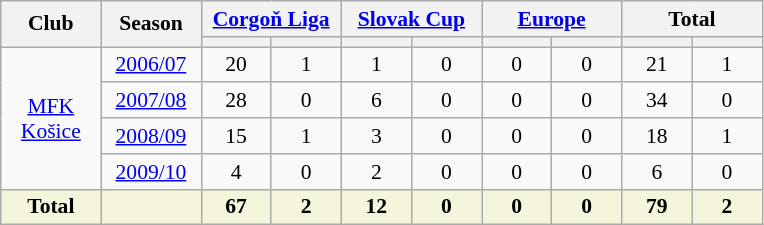<table class="wikitable" align=center style="font-size:90%; text-align: center;">
<tr>
<th width=60 rowspan="2">Club</th>
<th width=60 rowspan="2">Season</th>
<th width=80 colspan="2"><a href='#'>Corgoň Liga</a></th>
<th width=80 colspan="2"><a href='#'>Slovak Cup</a></th>
<th width=80 colspan="2"><a href='#'>Europe</a></th>
<th width=80 colspan="2">Total<em></th>
</tr>
<tr align=center>
<th width=40 App></th>
<th width=40 abbr="Goals for"></th>
<th width=40 App></th>
<th width=40 abbr="Goals for"></th>
<th width=40 App></th>
<th width=40 abbr="Goals for"></th>
<th width=40 App></th>
<th width=40 abbr="Goals for"></th>
</tr>
<tr align=center>
<td rowspan="4" valign=center><a href='#'>MFK Košice</a></td>
<td><a href='#'>2006/07</a></td>
<td>20</td>
<td>1</td>
<td>1</td>
<td>0</td>
<td>0</td>
<td>0</td>
<td>21</td>
<td>1</td>
</tr>
<tr align=center>
<td><a href='#'>2007/08</a></td>
<td>28</td>
<td>0</td>
<td>6</td>
<td>0</td>
<td>0</td>
<td>0</td>
<td>34</td>
<td>0</td>
</tr>
<tr align=center>
<td><a href='#'>2008/09</a></td>
<td>15</td>
<td>1</td>
<td>3</td>
<td>0</td>
<td>0</td>
<td>0</td>
<td>18</td>
<td>1</td>
</tr>
<tr align=center>
<td><a href='#'>2009/10</a></td>
<td>4</td>
<td>0</td>
<td>2</td>
<td>0</td>
<td>0</td>
<td>0</td>
<td>6</td>
<td>0</td>
</tr>
<tr align=center>
<th align=left style="background:beige">Total</th>
<th align=left style="background:beige"></th>
<th align=left style="background:beige">67</th>
<th align=left style="background:beige">2</th>
<th align=left style="background:beige">12</th>
<th align=left style="background:beige">0</th>
<th align=left style="background:beige">0</th>
<th align=left style="background:beige">0</th>
<th align=left style="background:beige">79</th>
<th align=left style="background:beige">2</th>
</tr>
</table>
